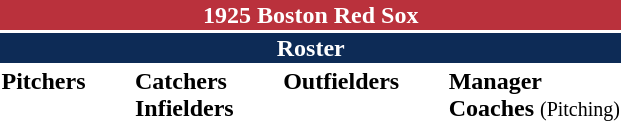<table class="toccolours" style="text-align: left;">
<tr>
<th colspan="10" style="background-color: #ba313c; color: white; text-align: center;">1925 Boston Red Sox</th>
</tr>
<tr>
<td colspan="10" style="background-color: #0d2b56; color: white; text-align: center;"><strong>Roster</strong></td>
</tr>
<tr>
<td valign="top"><strong>Pitchers</strong><br>













</td>
<td width="25px"></td>
<td valign="top"><strong>Catchers</strong><br>



<strong>Infielders</strong>












</td>
<td width="25px"></td>
<td valign="top"><strong>Outfielders</strong><br>







</td>
<td width="25px"></td>
<td valign="top"><strong>Manager</strong><br>
<strong>Coaches</strong>

 <small>(Pitching)</small></td>
</tr>
<tr>
</tr>
</table>
